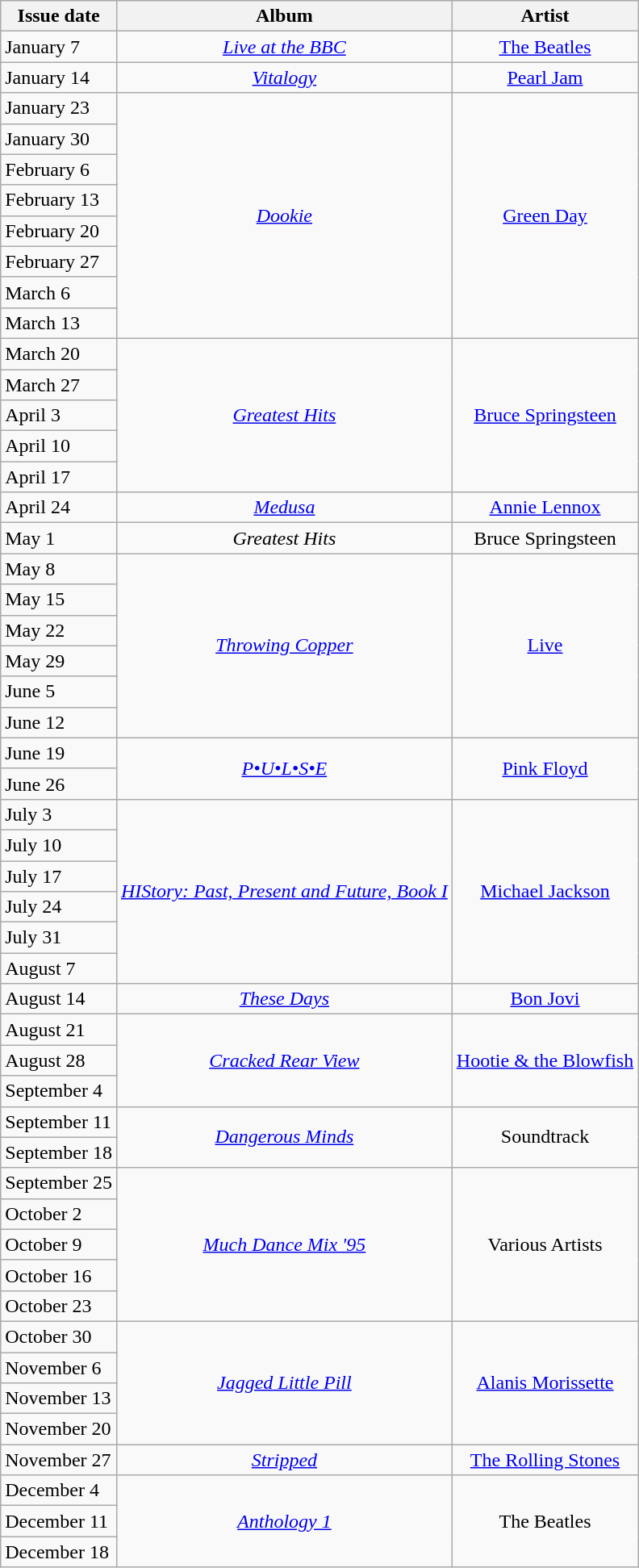<table class="wikitable">
<tr>
<th>Issue date</th>
<th>Album</th>
<th>Artist</th>
</tr>
<tr>
<td>January 7</td>
<td align="center"><em><a href='#'>Live at the BBC</a></em></td>
<td align="center"><a href='#'>The Beatles</a></td>
</tr>
<tr>
<td>January 14</td>
<td align="center"><em><a href='#'>Vitalogy</a></em></td>
<td align="center"><a href='#'>Pearl Jam</a></td>
</tr>
<tr>
<td>January 23</td>
<td rowspan="8" align="center"><em><a href='#'>Dookie</a></em></td>
<td rowspan="8" align="center"><a href='#'>Green Day</a></td>
</tr>
<tr>
<td>January 30</td>
</tr>
<tr>
<td>February 6</td>
</tr>
<tr>
<td>February 13</td>
</tr>
<tr>
<td>February 20</td>
</tr>
<tr>
<td>February 27</td>
</tr>
<tr>
<td>March 6</td>
</tr>
<tr>
<td>March 13</td>
</tr>
<tr>
<td>March 20</td>
<td rowspan="5" align="center"><em><a href='#'>Greatest Hits</a></em></td>
<td rowspan="5" align="center"><a href='#'>Bruce Springsteen</a></td>
</tr>
<tr>
<td>March 27</td>
</tr>
<tr>
<td>April 3</td>
</tr>
<tr>
<td>April 10</td>
</tr>
<tr>
<td>April 17</td>
</tr>
<tr>
<td>April 24</td>
<td align="center"><em><a href='#'>Medusa</a></em></td>
<td align="center"><a href='#'>Annie Lennox</a></td>
</tr>
<tr>
<td>May 1</td>
<td align="center"><em>Greatest Hits</em></td>
<td align="center">Bruce Springsteen</td>
</tr>
<tr>
<td>May 8</td>
<td rowspan="6" align="center"><em><a href='#'>Throwing Copper</a></em></td>
<td rowspan="6" align="center"><a href='#'>Live</a></td>
</tr>
<tr>
<td>May 15</td>
</tr>
<tr>
<td>May 22</td>
</tr>
<tr>
<td>May 29</td>
</tr>
<tr>
<td>June 5</td>
</tr>
<tr>
<td>June 12</td>
</tr>
<tr>
<td>June 19</td>
<td rowspan="2" align="center"><em><a href='#'>P•U•L•S•E</a></em></td>
<td rowspan="2" align="center"><a href='#'>Pink Floyd</a></td>
</tr>
<tr>
<td>June 26</td>
</tr>
<tr>
<td>July 3</td>
<td rowspan="6" align="center"><em><a href='#'>HIStory: Past, Present and Future, Book I</a></em></td>
<td rowspan="6" align="center"><a href='#'>Michael Jackson</a></td>
</tr>
<tr>
<td>July 10</td>
</tr>
<tr>
<td>July 17</td>
</tr>
<tr>
<td>July 24</td>
</tr>
<tr>
<td>July 31</td>
</tr>
<tr>
<td>August 7</td>
</tr>
<tr>
<td>August 14</td>
<td align="center"><em><a href='#'>These Days</a></em></td>
<td align="center"><a href='#'>Bon Jovi</a></td>
</tr>
<tr>
<td>August 21</td>
<td rowspan="3" align="center"><em><a href='#'>Cracked Rear View</a></em></td>
<td rowspan="3" align="center"><a href='#'>Hootie & the Blowfish</a></td>
</tr>
<tr>
<td>August 28</td>
</tr>
<tr>
<td>September 4</td>
</tr>
<tr>
<td>September 11</td>
<td rowspan="2" align="center"><em><a href='#'>Dangerous Minds</a></em></td>
<td rowspan="2" align="center">Soundtrack</td>
</tr>
<tr>
<td>September 18</td>
</tr>
<tr>
<td>September 25</td>
<td rowspan="5" align="center"><em><a href='#'>Much Dance Mix '95</a></em></td>
<td rowspan="5" align="center">Various Artists</td>
</tr>
<tr>
<td>October 2</td>
</tr>
<tr>
<td>October 9</td>
</tr>
<tr>
<td>October 16</td>
</tr>
<tr>
<td>October 23</td>
</tr>
<tr>
<td>October 30</td>
<td rowspan="4" align="center"><em><a href='#'>Jagged Little Pill</a></em></td>
<td rowspan="4" align="center"><a href='#'>Alanis Morissette</a></td>
</tr>
<tr>
<td>November 6</td>
</tr>
<tr>
<td>November 13</td>
</tr>
<tr>
<td>November 20</td>
</tr>
<tr>
<td>November 27</td>
<td align="center"><em><a href='#'>Stripped</a></em></td>
<td align="center"><a href='#'>The Rolling Stones</a></td>
</tr>
<tr>
<td>December 4</td>
<td rowspan="3" align="center"><em><a href='#'>Anthology 1</a></em></td>
<td rowspan="3" align="center">The Beatles</td>
</tr>
<tr>
<td>December 11</td>
</tr>
<tr>
<td>December 18</td>
</tr>
</table>
